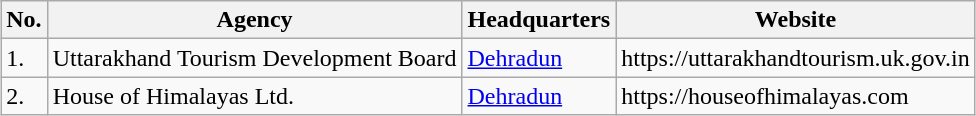<table class="sortable wikitable" style="margin: 1em auto 1em auto;">
<tr>
<th>No.</th>
<th>Agency</th>
<th>Headquarters</th>
<th>Website</th>
</tr>
<tr>
<td>1.</td>
<td>Uttarakhand Tourism Development Board</td>
<td><a href='#'>Dehradun</a></td>
<td>https://uttarakhandtourism.uk.gov.in</td>
</tr>
<tr>
<td>2.</td>
<td>House of Himalayas Ltd.</td>
<td><a href='#'>Dehradun</a></td>
<td>https://houseofhimalayas.com</td>
</tr>
</table>
